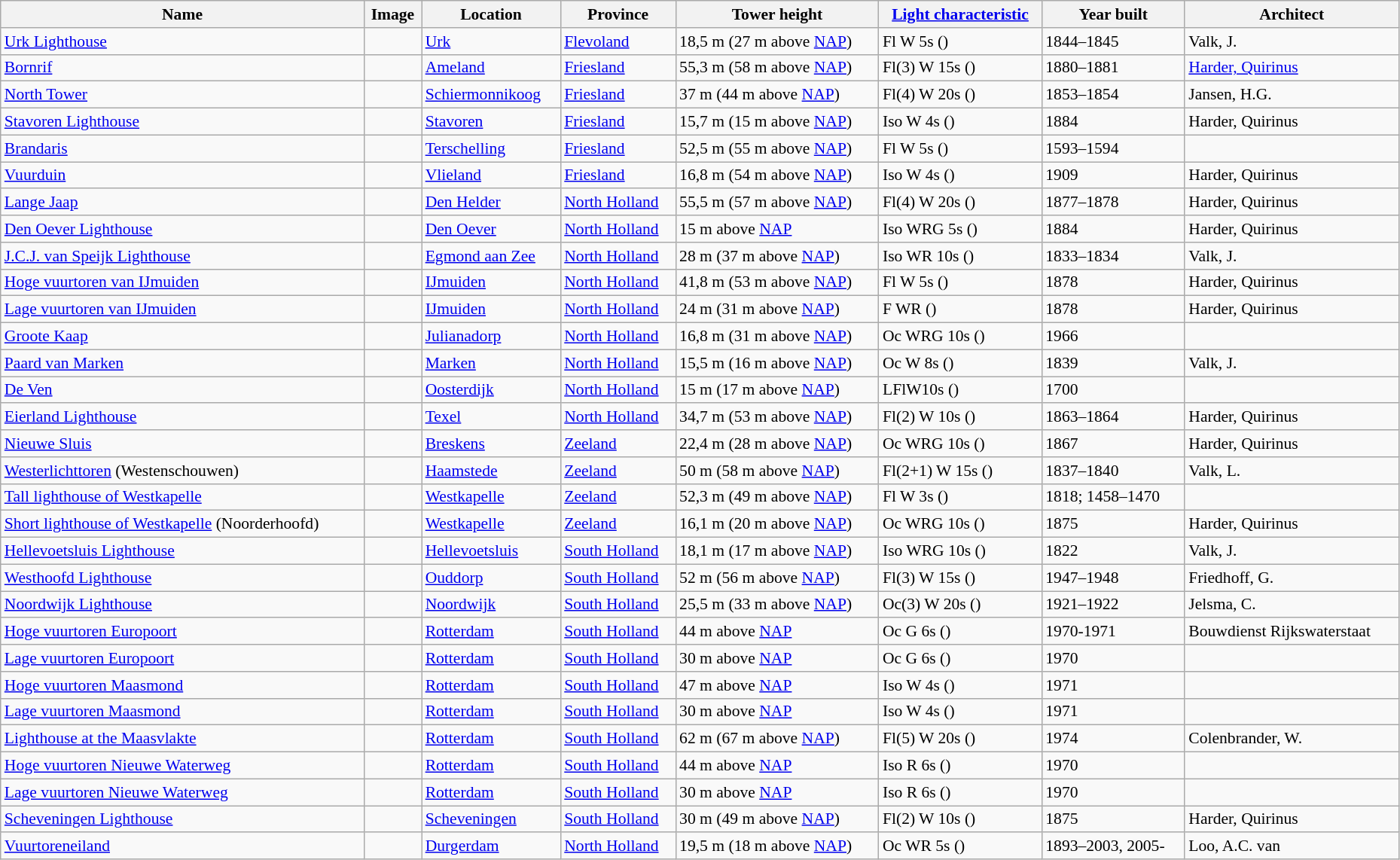<table class="sortable wikitable vatop" style="width:98%; font-size:90%">
<tr>
<th>Name</th>
<th class="unsortable">Image</th>
<th>Location</th>
<th>Province</th>
<th>Tower height</th>
<th><a href='#'>Light characteristic</a></th>
<th>Year built</th>
<th>Architect</th>
</tr>
<tr>
<td><a href='#'>Urk Lighthouse</a></td>
<td></td>
<td><a href='#'>Urk</a></td>
<td><a href='#'>Flevoland</a></td>
<td>18,5 m (27 m above <a href='#'>NAP</a>)</td>
<td>Fl W 5s ()</td>
<td>1844–1845</td>
<td>Valk, J.</td>
</tr>
<tr>
<td><a href='#'>Bornrif</a></td>
<td></td>
<td><a href='#'>Ameland</a></td>
<td><a href='#'>Friesland</a></td>
<td>55,3 m (58 m above <a href='#'>NAP</a>)</td>
<td>Fl(3) W 15s ()</td>
<td>1880–1881</td>
<td><a href='#'>Harder, Quirinus</a></td>
</tr>
<tr>
<td><a href='#'>North Tower</a></td>
<td></td>
<td><a href='#'>Schiermonnikoog</a></td>
<td><a href='#'>Friesland</a></td>
<td>37 m (44 m above <a href='#'>NAP</a>)</td>
<td>Fl(4) W 20s ()</td>
<td>1853–1854</td>
<td>Jansen, H.G.</td>
</tr>
<tr>
<td><a href='#'>Stavoren Lighthouse</a></td>
<td></td>
<td><a href='#'>Stavoren</a></td>
<td><a href='#'>Friesland</a></td>
<td>15,7 m (15 m above <a href='#'>NAP</a>)</td>
<td>Iso W 4s ()</td>
<td>1884</td>
<td>Harder, Quirinus</td>
</tr>
<tr>
<td><a href='#'>Brandaris</a></td>
<td></td>
<td><a href='#'>Terschelling</a></td>
<td><a href='#'>Friesland</a></td>
<td>52,5 m (55 m above <a href='#'>NAP</a>)</td>
<td>Fl W 5s ()</td>
<td>1593–1594</td>
<td></td>
</tr>
<tr>
<td><a href='#'>Vuurduin</a></td>
<td></td>
<td><a href='#'>Vlieland</a></td>
<td><a href='#'>Friesland</a></td>
<td>16,8 m (54 m above <a href='#'>NAP</a>)</td>
<td>Iso W 4s ()</td>
<td>1909</td>
<td>Harder, Quirinus</td>
</tr>
<tr>
<td><a href='#'>Lange Jaap</a></td>
<td></td>
<td><a href='#'>Den Helder</a></td>
<td><a href='#'>North Holland</a></td>
<td>55,5 m (57 m above <a href='#'>NAP</a>)</td>
<td>Fl(4) W 20s ()</td>
<td>1877–1878</td>
<td>Harder, Quirinus</td>
</tr>
<tr>
<td><a href='#'>Den Oever Lighthouse</a></td>
<td></td>
<td><a href='#'>Den Oever</a></td>
<td><a href='#'>North Holland</a></td>
<td>15 m above <a href='#'>NAP</a></td>
<td>Iso WRG 5s ()</td>
<td>1884</td>
<td>Harder, Quirinus</td>
</tr>
<tr>
<td><a href='#'>J.C.J. van Speijk Lighthouse</a></td>
<td></td>
<td><a href='#'>Egmond aan Zee</a></td>
<td><a href='#'>North Holland</a></td>
<td>28 m (37 m above <a href='#'>NAP</a>)</td>
<td>Iso WR 10s ()</td>
<td>1833–1834</td>
<td>Valk, J.</td>
</tr>
<tr>
<td><a href='#'>Hoge vuurtoren van IJmuiden</a></td>
<td></td>
<td><a href='#'>IJmuiden</a></td>
<td><a href='#'>North Holland</a></td>
<td>41,8 m (53 m above <a href='#'>NAP</a>)</td>
<td>Fl W 5s ()</td>
<td>1878</td>
<td>Harder, Quirinus</td>
</tr>
<tr>
<td><a href='#'>Lage vuurtoren van IJmuiden</a></td>
<td></td>
<td><a href='#'>IJmuiden</a></td>
<td><a href='#'>North Holland</a></td>
<td>24 m (31 m above <a href='#'>NAP</a>)</td>
<td>F WR ()</td>
<td>1878</td>
<td>Harder, Quirinus</td>
</tr>
<tr>
<td><a href='#'>Groote Kaap</a></td>
<td></td>
<td><a href='#'>Julianadorp</a></td>
<td><a href='#'>North Holland</a></td>
<td>16,8 m (31 m above <a href='#'>NAP</a>)</td>
<td>Oc WRG 10s ()</td>
<td>1966</td>
<td></td>
</tr>
<tr>
<td><a href='#'>Paard van Marken</a></td>
<td></td>
<td><a href='#'>Marken</a></td>
<td><a href='#'>North Holland</a></td>
<td>15,5 m (16 m above <a href='#'>NAP</a>)</td>
<td>Oc W 8s ()</td>
<td>1839</td>
<td>Valk, J.</td>
</tr>
<tr>
<td><a href='#'>De Ven</a></td>
<td></td>
<td><a href='#'>Oosterdijk</a></td>
<td><a href='#'>North Holland</a></td>
<td>15 m (17 m above <a href='#'>NAP</a>)</td>
<td>LFlW10s ()</td>
<td>1700</td>
<td></td>
</tr>
<tr>
<td><a href='#'>Eierland Lighthouse</a></td>
<td></td>
<td><a href='#'>Texel</a></td>
<td><a href='#'>North Holland</a></td>
<td>34,7 m (53 m above <a href='#'>NAP</a>)</td>
<td>Fl(2) W 10s ()</td>
<td>1863–1864</td>
<td>Harder, Quirinus</td>
</tr>
<tr>
<td><a href='#'>Nieuwe Sluis</a></td>
<td></td>
<td><a href='#'>Breskens</a></td>
<td><a href='#'>Zeeland</a></td>
<td>22,4 m (28 m above <a href='#'>NAP</a>)</td>
<td>Oc WRG 10s ()</td>
<td>1867</td>
<td>Harder, Quirinus</td>
</tr>
<tr>
<td><a href='#'>Westerlichttoren</a> (Westenschouwen)</td>
<td></td>
<td><a href='#'>Haamstede</a></td>
<td><a href='#'>Zeeland</a></td>
<td>50 m (58 m above <a href='#'>NAP</a>)</td>
<td>Fl(2+1) W 15s ()</td>
<td>1837–1840</td>
<td>Valk, L.</td>
</tr>
<tr>
<td><a href='#'>Tall lighthouse of Westkapelle</a></td>
<td></td>
<td><a href='#'>Westkapelle</a></td>
<td><a href='#'>Zeeland</a></td>
<td>52,3 m (49 m above <a href='#'>NAP</a>)</td>
<td>Fl W 3s ()</td>
<td>1818; 1458–1470</td>
<td></td>
</tr>
<tr>
<td><a href='#'>Short lighthouse of Westkapelle</a> (Noorderhoofd)</td>
<td></td>
<td><a href='#'>Westkapelle</a></td>
<td><a href='#'>Zeeland</a></td>
<td>16,1 m (20 m above <a href='#'>NAP</a>)</td>
<td>Oc WRG 10s ()</td>
<td>1875</td>
<td>Harder, Quirinus</td>
</tr>
<tr>
<td><a href='#'>Hellevoetsluis Lighthouse</a></td>
<td></td>
<td><a href='#'>Hellevoetsluis</a></td>
<td><a href='#'>South Holland</a></td>
<td>18,1 m (17 m above <a href='#'>NAP</a>)</td>
<td>Iso WRG 10s ()</td>
<td>1822</td>
<td>Valk, J.</td>
</tr>
<tr>
<td><a href='#'>Westhoofd Lighthouse</a></td>
<td></td>
<td><a href='#'>Ouddorp</a></td>
<td><a href='#'>South Holland</a></td>
<td>52 m (56 m above <a href='#'>NAP</a>)</td>
<td>Fl(3) W 15s ()</td>
<td>1947–1948</td>
<td>Friedhoff, G.</td>
</tr>
<tr>
<td><a href='#'>Noordwijk Lighthouse</a></td>
<td></td>
<td><a href='#'>Noordwijk</a></td>
<td><a href='#'>South Holland</a></td>
<td>25,5 m (33 m above <a href='#'>NAP</a>)</td>
<td>Oc(3) W 20s ()</td>
<td>1921–1922</td>
<td>Jelsma, C.</td>
</tr>
<tr>
<td><a href='#'>Hoge vuurtoren Europoort</a></td>
<td></td>
<td><a href='#'>Rotterdam</a></td>
<td><a href='#'>South Holland</a></td>
<td>44 m above <a href='#'>NAP</a></td>
<td>Oc G 6s ()</td>
<td>1970-1971</td>
<td>Bouwdienst Rijkswaterstaat</td>
</tr>
<tr>
<td><a href='#'>Lage vuurtoren Europoort</a></td>
<td></td>
<td><a href='#'>Rotterdam</a></td>
<td><a href='#'>South Holland</a></td>
<td>30 m above <a href='#'>NAP</a></td>
<td>Oc G 6s ()</td>
<td>1970</td>
<td></td>
</tr>
<tr>
<td><a href='#'>Hoge vuurtoren Maasmond</a></td>
<td></td>
<td><a href='#'>Rotterdam</a></td>
<td><a href='#'>South Holland</a></td>
<td>47 m above <a href='#'>NAP</a></td>
<td>Iso W 4s ()</td>
<td>1971</td>
<td></td>
</tr>
<tr>
<td><a href='#'>Lage vuurtoren Maasmond</a></td>
<td></td>
<td><a href='#'>Rotterdam</a></td>
<td><a href='#'>South Holland</a></td>
<td>30 m above <a href='#'>NAP</a></td>
<td>Iso W 4s ()</td>
<td>1971</td>
<td></td>
</tr>
<tr>
<td><a href='#'>Lighthouse at the Maasvlakte</a></td>
<td></td>
<td><a href='#'>Rotterdam</a></td>
<td><a href='#'>South Holland</a></td>
<td>62 m (67 m above <a href='#'>NAP</a>)</td>
<td>Fl(5) W 20s ()</td>
<td>1974</td>
<td>Colenbrander, W.</td>
</tr>
<tr>
<td><a href='#'>Hoge vuurtoren Nieuwe Waterweg</a></td>
<td></td>
<td><a href='#'>Rotterdam</a></td>
<td><a href='#'>South Holland</a></td>
<td>44 m above <a href='#'>NAP</a></td>
<td>Iso R 6s ()</td>
<td>1970</td>
<td></td>
</tr>
<tr>
<td><a href='#'>Lage vuurtoren Nieuwe Waterweg</a></td>
<td></td>
<td><a href='#'>Rotterdam</a></td>
<td><a href='#'>South Holland</a></td>
<td>30 m above <a href='#'>NAP</a></td>
<td>Iso R 6s ()</td>
<td>1970</td>
<td></td>
</tr>
<tr>
<td><a href='#'>Scheveningen Lighthouse</a></td>
<td></td>
<td><a href='#'>Scheveningen</a></td>
<td><a href='#'>South Holland</a></td>
<td>30 m (49 m above <a href='#'>NAP</a>)</td>
<td>Fl(2) W 10s ()</td>
<td>1875</td>
<td>Harder, Quirinus</td>
</tr>
<tr>
<td><a href='#'>Vuurtoreneiland</a></td>
<td></td>
<td><a href='#'>Durgerdam</a></td>
<td><a href='#'>North Holland</a></td>
<td>19,5 m (18 m above <a href='#'>NAP</a>)</td>
<td>Oc WR 5s ()</td>
<td>1893–2003, 2005-</td>
<td>Loo, A.C. van</td>
</tr>
</table>
